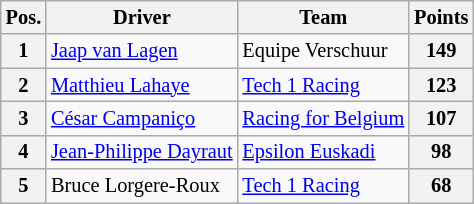<table class="wikitable" style="font-size: 85%">
<tr>
<th>Pos.</th>
<th>Driver</th>
<th>Team</th>
<th>Points</th>
</tr>
<tr>
<th>1</th>
<td> <a href='#'>Jaap van Lagen</a></td>
<td> Equipe Verschuur</td>
<th>149</th>
</tr>
<tr>
<th>2</th>
<td> <a href='#'>Matthieu Lahaye</a></td>
<td> <a href='#'>Tech 1 Racing</a></td>
<th>123</th>
</tr>
<tr>
<th>3</th>
<td> <a href='#'>César Campaniço</a></td>
<td> <a href='#'>Racing for Belgium</a></td>
<th>107</th>
</tr>
<tr>
<th>4</th>
<td> <a href='#'>Jean-Philippe Dayraut</a></td>
<td> <a href='#'>Epsilon Euskadi</a></td>
<th>98</th>
</tr>
<tr>
<th>5</th>
<td> Bruce Lorgere-Roux</td>
<td> <a href='#'>Tech 1 Racing</a></td>
<th>68</th>
</tr>
</table>
